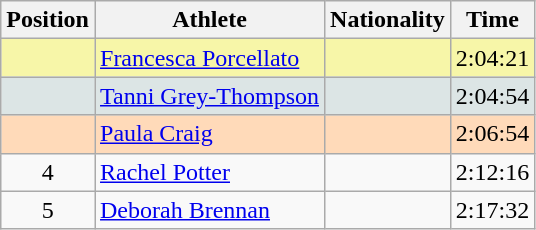<table class="wikitable sortable">
<tr>
<th>Position</th>
<th>Athlete</th>
<th>Nationality</th>
<th>Time</th>
</tr>
<tr bgcolor="#F7F6A8">
<td align=center></td>
<td><a href='#'>Francesca Porcellato</a></td>
<td></td>
<td>2:04:21</td>
</tr>
<tr bgcolor="#DCE5E5">
<td align=center></td>
<td><a href='#'>Tanni Grey-Thompson</a></td>
<td></td>
<td>2:04:54</td>
</tr>
<tr bgcolor="#FFDAB9">
<td align=center></td>
<td><a href='#'>Paula Craig</a></td>
<td></td>
<td>2:06:54</td>
</tr>
<tr>
<td align=center>4</td>
<td><a href='#'>Rachel Potter</a></td>
<td></td>
<td>2:12:16</td>
</tr>
<tr>
<td align=center>5</td>
<td><a href='#'>Deborah Brennan</a></td>
<td></td>
<td>2:17:32</td>
</tr>
</table>
